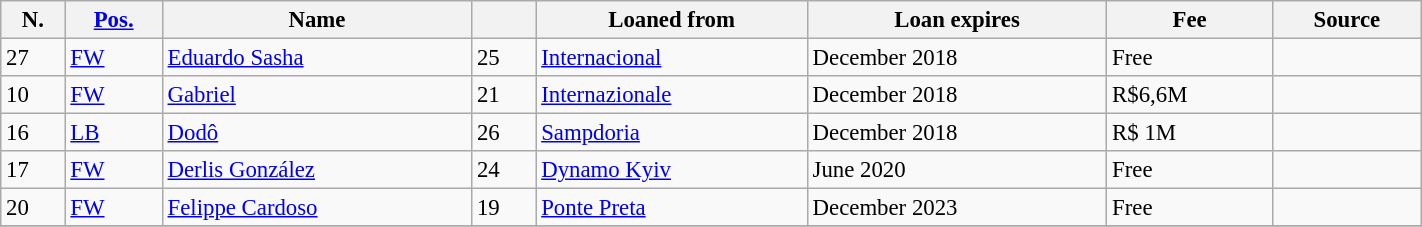<table class="wikitable sortable" style="width:75%; text-align:center; font-size:95%; text-align:left">
<tr>
<th>N.</th>
<th><a href='#'>Pos.</a></th>
<th>Name</th>
<th></th>
<th>Loaned from</th>
<th>Loan expires</th>
<th>Fee</th>
<th>Source</th>
</tr>
<tr>
<td>27</td>
<td><a href='#'>FW</a></td>
<td style="text-align:left;"> <a href='#'>Eduardo Sasha</a></td>
<td>25</td>
<td style="text-align:left;"><a href='#'>Internacional</a></td>
<td>December 2018</td>
<td>Free</td>
<td></td>
</tr>
<tr>
<td>10</td>
<td><a href='#'>FW</a></td>
<td style="text-align:left;"> <a href='#'>Gabriel</a></td>
<td>21</td>
<td style="text-align:left;"><a href='#'>Internazionale</a> </td>
<td>December 2018</td>
<td>R$6,6M</td>
<td></td>
</tr>
<tr>
<td>16</td>
<td><a href='#'>LB</a></td>
<td style="text-align:left;"> <a href='#'>Dodô</a></td>
<td>26</td>
<td style="text-align:left;"><a href='#'>Sampdoria</a> </td>
<td>December 2018</td>
<td>R$ 1M</td>
<td></td>
</tr>
<tr>
<td>17</td>
<td><a href='#'>FW</a></td>
<td style="text-align:left;"> <a href='#'>Derlis González</a></td>
<td>24</td>
<td style="text-align:left;"><a href='#'>Dynamo Kyiv</a> </td>
<td>June 2020</td>
<td>Free</td>
<td></td>
</tr>
<tr>
<td>20</td>
<td><a href='#'>FW</a></td>
<td style="text-align:left;"> <a href='#'>Felippe Cardoso</a></td>
<td>19</td>
<td style="text-align:left;"><a href='#'>Ponte Preta</a></td>
<td>December 2023</td>
<td>Free</td>
<td></td>
</tr>
<tr>
</tr>
</table>
